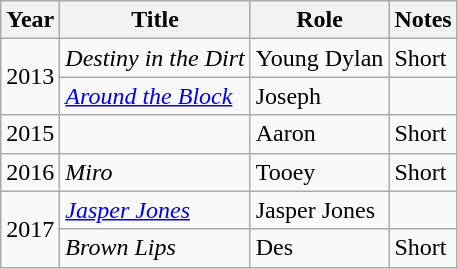<table class="wikitable sortable">
<tr>
<th>Year</th>
<th>Title</th>
<th>Role</th>
<th class="unsortable">Notes</th>
</tr>
<tr>
<td rowspan="2">2013</td>
<td><em>Destiny in the Dirt</em></td>
<td>Young Dylan</td>
<td>Short</td>
</tr>
<tr>
<td><em><a href='#'>Around the Block</a></em></td>
<td>Joseph</td>
<td></td>
</tr>
<tr>
<td>2015</td>
<td><em></em></td>
<td>Aaron</td>
<td>Short</td>
</tr>
<tr>
<td>2016</td>
<td><em>Miro</em></td>
<td>Tooey</td>
<td>Short</td>
</tr>
<tr>
<td rowspan="2">2017</td>
<td><em><a href='#'>Jasper Jones</a></em></td>
<td>Jasper Jones</td>
<td></td>
</tr>
<tr>
<td><em>Brown Lips</em></td>
<td>Des</td>
<td>Short</td>
</tr>
</table>
